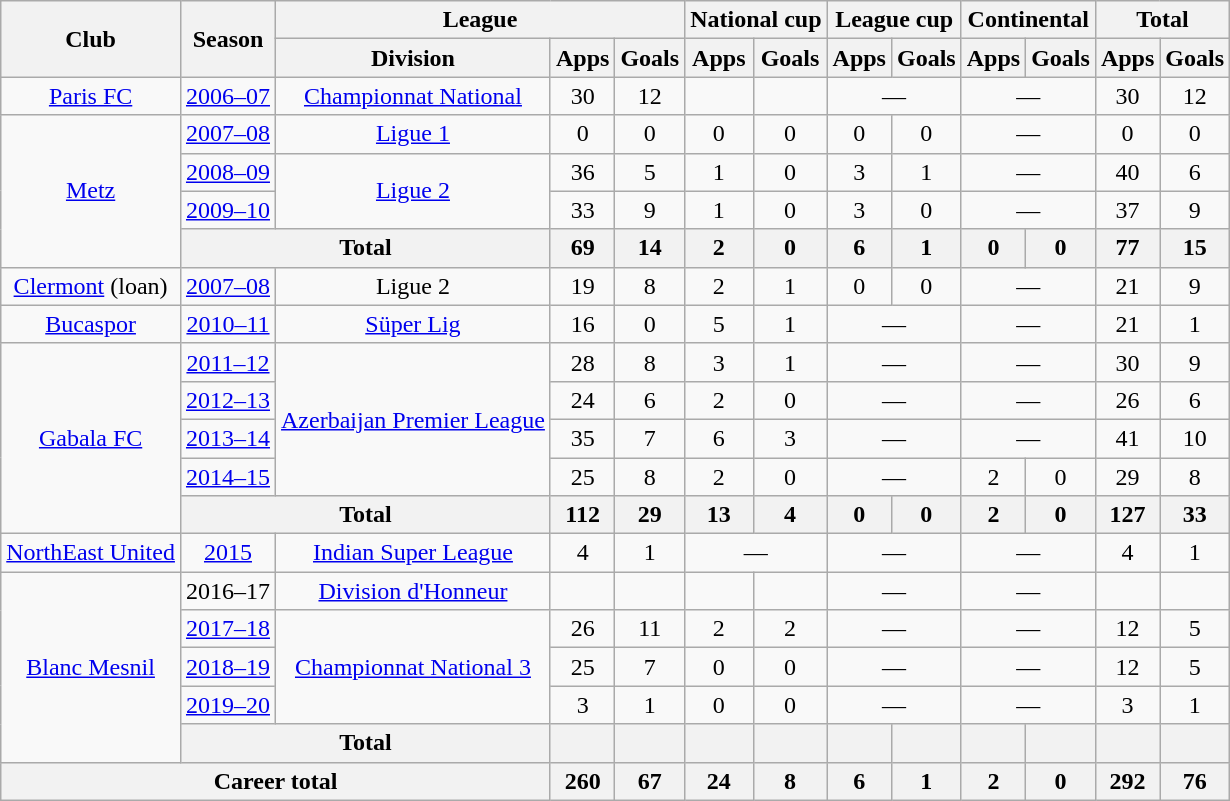<table class="wikitable" style="text-align:center">
<tr>
<th rowspan="2">Club</th>
<th rowspan="2">Season</th>
<th colspan="3">League</th>
<th colspan="2">National cup</th>
<th colspan="2">League cup</th>
<th colspan="2">Continental</th>
<th colspan="2">Total</th>
</tr>
<tr>
<th>Division</th>
<th>Apps</th>
<th>Goals</th>
<th>Apps</th>
<th>Goals</th>
<th>Apps</th>
<th>Goals</th>
<th>Apps</th>
<th>Goals</th>
<th>Apps</th>
<th>Goals</th>
</tr>
<tr>
<td><a href='#'>Paris FC</a></td>
<td><a href='#'>2006–07</a></td>
<td><a href='#'>Championnat National</a></td>
<td>30</td>
<td>12</td>
<td></td>
<td></td>
<td colspan="2">—</td>
<td colspan="2">—</td>
<td>30</td>
<td>12</td>
</tr>
<tr>
<td rowspan="4"><a href='#'>Metz</a></td>
<td><a href='#'>2007–08</a></td>
<td><a href='#'>Ligue 1</a></td>
<td>0</td>
<td>0</td>
<td>0</td>
<td>0</td>
<td>0</td>
<td>0</td>
<td colspan="2">—</td>
<td>0</td>
<td>0</td>
</tr>
<tr>
<td><a href='#'>2008–09</a></td>
<td rowspan="2"><a href='#'>Ligue 2</a></td>
<td>36</td>
<td>5</td>
<td>1</td>
<td>0</td>
<td>3</td>
<td>1</td>
<td colspan="2">—</td>
<td>40</td>
<td>6</td>
</tr>
<tr>
<td><a href='#'>2009–10</a></td>
<td>33</td>
<td>9</td>
<td>1</td>
<td>0</td>
<td>3</td>
<td>0</td>
<td colspan="2">—</td>
<td>37</td>
<td>9</td>
</tr>
<tr>
<th colspan="2">Total</th>
<th>69</th>
<th>14</th>
<th>2</th>
<th>0</th>
<th>6</th>
<th>1</th>
<th>0</th>
<th>0</th>
<th>77</th>
<th>15</th>
</tr>
<tr>
<td><a href='#'>Clermont</a> (loan)</td>
<td><a href='#'>2007–08</a></td>
<td>Ligue 2</td>
<td>19</td>
<td>8</td>
<td>2</td>
<td>1</td>
<td>0</td>
<td>0</td>
<td colspan="2">—</td>
<td>21</td>
<td>9</td>
</tr>
<tr>
<td><a href='#'>Bucaspor</a></td>
<td><a href='#'>2010–11</a></td>
<td><a href='#'>Süper Lig</a></td>
<td>16</td>
<td>0</td>
<td>5</td>
<td>1</td>
<td colspan="2">—</td>
<td colspan="2">—</td>
<td>21</td>
<td>1</td>
</tr>
<tr>
<td rowspan="5"><a href='#'>Gabala FC</a></td>
<td><a href='#'>2011–12</a></td>
<td rowspan="4"><a href='#'>Azerbaijan Premier League</a></td>
<td>28</td>
<td>8</td>
<td>3</td>
<td>1</td>
<td colspan="2">—</td>
<td colspan="2">—</td>
<td>30</td>
<td>9</td>
</tr>
<tr>
<td><a href='#'>2012–13</a></td>
<td>24</td>
<td>6</td>
<td>2</td>
<td>0</td>
<td colspan="2">—</td>
<td colspan="2">—</td>
<td>26</td>
<td>6</td>
</tr>
<tr>
<td><a href='#'>2013–14</a></td>
<td>35</td>
<td>7</td>
<td>6</td>
<td>3</td>
<td colspan="2">—</td>
<td colspan="2">—</td>
<td>41</td>
<td>10</td>
</tr>
<tr>
<td><a href='#'>2014–15</a></td>
<td>25</td>
<td>8</td>
<td>2</td>
<td>0</td>
<td colspan="2">—</td>
<td>2</td>
<td>0</td>
<td>29</td>
<td>8</td>
</tr>
<tr>
<th colspan="2">Total</th>
<th>112</th>
<th>29</th>
<th>13</th>
<th>4</th>
<th>0</th>
<th>0</th>
<th>2</th>
<th>0</th>
<th>127</th>
<th>33</th>
</tr>
<tr>
<td><a href='#'>NorthEast United</a></td>
<td><a href='#'>2015</a></td>
<td><a href='#'>Indian Super League</a></td>
<td>4</td>
<td>1</td>
<td colspan="2">—</td>
<td colspan="2">—</td>
<td colspan="2">—</td>
<td>4</td>
<td>1</td>
</tr>
<tr>
<td rowspan="5"><a href='#'>Blanc Mesnil</a></td>
<td>2016–17</td>
<td><a href='#'>Division d'Honneur</a></td>
<td></td>
<td></td>
<td></td>
<td></td>
<td colspan="2">—</td>
<td colspan="2">—</td>
<td></td>
<td></td>
</tr>
<tr>
<td><a href='#'>2017–18</a></td>
<td rowspan="3"><a href='#'>Championnat National 3</a></td>
<td>26</td>
<td>11</td>
<td>2</td>
<td>2</td>
<td colspan="2">—</td>
<td colspan="2">—</td>
<td>12</td>
<td>5</td>
</tr>
<tr>
<td><a href='#'>2018–19</a></td>
<td>25</td>
<td>7</td>
<td>0</td>
<td>0</td>
<td colspan="2">—</td>
<td colspan="2">—</td>
<td>12</td>
<td>5</td>
</tr>
<tr>
<td><a href='#'>2019–20</a></td>
<td>3</td>
<td>1</td>
<td>0</td>
<td>0</td>
<td colspan="2">—</td>
<td colspan="2">—</td>
<td>3</td>
<td>1</td>
</tr>
<tr>
<th colspan="2">Total</th>
<th></th>
<th></th>
<th></th>
<th></th>
<th></th>
<th></th>
<th></th>
<th></th>
<th></th>
<th></th>
</tr>
<tr>
<th colspan="3">Career total</th>
<th>260</th>
<th>67</th>
<th>24</th>
<th>8</th>
<th>6</th>
<th>1</th>
<th>2</th>
<th>0</th>
<th>292</th>
<th>76</th>
</tr>
</table>
